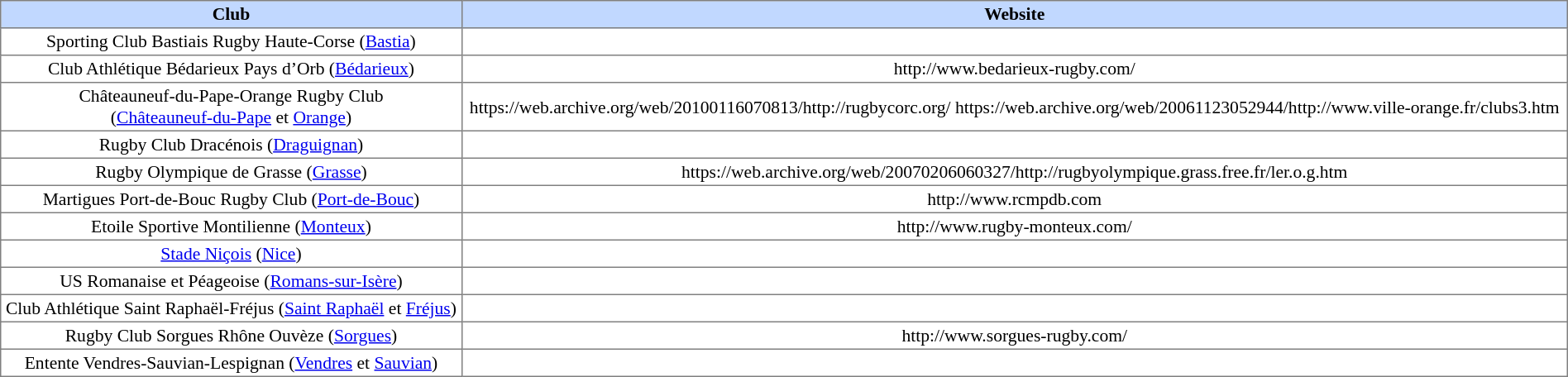<table border=1 style="border-collapse:collapse; font-size:90%;" cellpadding=2 cellspacing=0 width=100%>
<tr bgcolor=#C1D8FF align=center>
<th>Club</th>
<th>Website</th>
</tr>
<tr align=center>
<td>Sporting Club Bastiais Rugby Haute-Corse (<a href='#'>Bastia</a>)</td>
<td></td>
</tr>
<tr align=center>
<td>Club Athlétique Bédarieux Pays d’Orb (<a href='#'>Bédarieux</a>)</td>
<td>http://www.bedarieux-rugby.com/</td>
</tr>
<tr align=center>
<td>Châteauneuf-du-Pape-Orange Rugby Club <br> (<a href='#'>Châteauneuf-du-Pape</a> et <a href='#'>Orange</a>)</td>
<td>https://web.archive.org/web/20100116070813/http://rugbycorc.org/ https://web.archive.org/web/20061123052944/http://www.ville-orange.fr/clubs3.htm</td>
</tr>
<tr align=center>
<td>Rugby Club Dracénois (<a href='#'>Draguignan</a>)</td>
<td></td>
</tr>
<tr align=center>
<td>Rugby Olympique de Grasse (<a href='#'>Grasse</a>)</td>
<td>https://web.archive.org/web/20070206060327/http://rugbyolympique.grass.free.fr/ler.o.g.htm</td>
</tr>
<tr align=center>
<td>Martigues Port-de-Bouc Rugby Club (<a href='#'>Port-de-Bouc</a>)</td>
<td>http://www.rcmpdb.com</td>
</tr>
<tr align=center>
<td>Etoile Sportive Montilienne (<a href='#'>Monteux</a>)</td>
<td>http://www.rugby-monteux.com/ </td>
</tr>
<tr align=center>
<td><a href='#'>Stade Niçois</a> (<a href='#'>Nice</a>)</td>
<td></td>
</tr>
<tr align=center>
<td>US Romanaise et Péageoise (<a href='#'>Romans-sur-Isère</a>)</td>
<td></td>
</tr>
<tr align=center>
<td>Club Athlétique Saint Raphaël-Fréjus (<a href='#'>Saint Raphaël</a> et <a href='#'>Fréjus</a>)</td>
<td></td>
</tr>
<tr align=center>
<td>Rugby Club Sorgues Rhône Ouvèze (<a href='#'>Sorgues</a>)</td>
<td>http://www.sorgues-rugby.com/ </td>
</tr>
<tr align=center>
<td>Entente Vendres-Sauvian-Lespignan (<a href='#'>Vendres</a> et <a href='#'>Sauvian</a>)</td>
<td></td>
</tr>
</table>
